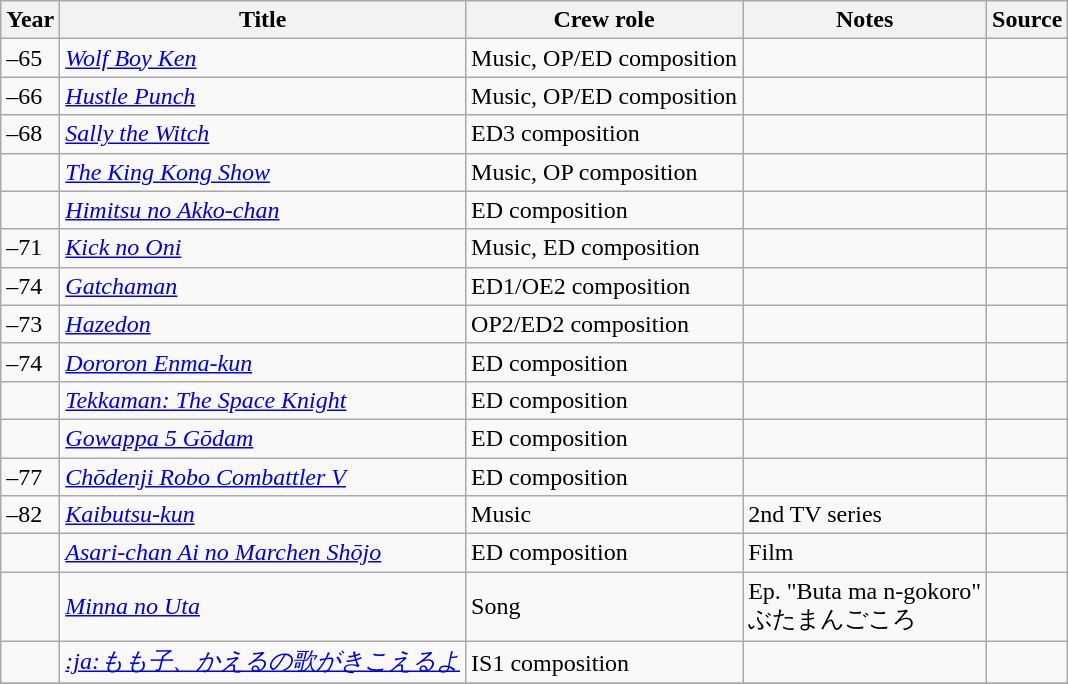<table class="wikitable sortable plainrowheaders">
<tr>
<th>Year</th>
<th>Title</th>
<th>Crew role</th>
<th class="unsortable">Notes</th>
<th class="unsortable">Source</th>
</tr>
<tr>
<td>–65</td>
<td><em><a href='#'>Wolf Boy Ken</a></em></td>
<td>Music, OP/ED composition</td>
<td></td>
<td></td>
</tr>
<tr>
<td>–66</td>
<td><em><a href='#'>Hustle Punch</a></em></td>
<td>Music, OP/ED composition</td>
<td></td>
<td></td>
</tr>
<tr>
<td>–68</td>
<td><em><a href='#'>Sally the Witch</a></em></td>
<td>ED3 composition</td>
<td></td>
<td></td>
</tr>
<tr>
<td></td>
<td><em><a href='#'>The King Kong Show</a></em></td>
<td>Music, OP composition</td>
<td></td>
<td></td>
</tr>
<tr>
<td></td>
<td><em><a href='#'>Himitsu no Akko-chan</a></em></td>
<td>ED composition</td>
<td></td>
<td></td>
</tr>
<tr>
<td>–71</td>
<td><em><a href='#'>Kick no Oni</a></em></td>
<td>Music, ED composition</td>
<td></td>
<td></td>
</tr>
<tr>
<td>–74</td>
<td><em><a href='#'>Gatchaman</a></em></td>
<td>ED1/OE2 composition</td>
<td></td>
<td></td>
</tr>
<tr>
<td>–73</td>
<td><em><a href='#'>Hazedon</a></em></td>
<td>OP2/ED2 composition</td>
<td></td>
<td></td>
</tr>
<tr>
<td>–74</td>
<td><em> <a href='#'>Dororon Enma-kun</a></em></td>
<td>ED composition</td>
<td></td>
<td></td>
</tr>
<tr>
<td></td>
<td><em><a href='#'>Tekkaman: The Space Knight</a></em></td>
<td>ED composition</td>
<td></td>
<td></td>
</tr>
<tr>
<td></td>
<td><em><a href='#'>Gowappa 5 Gōdam</a></em></td>
<td>ED composition</td>
<td></td>
<td></td>
</tr>
<tr>
<td>–77</td>
<td><em><a href='#'>Chōdenji Robo Combattler V</a></em></td>
<td>ED composition</td>
<td></td>
<td></td>
</tr>
<tr>
<td>–82</td>
<td><em><a href='#'>Kaibutsu-kun</a></em></td>
<td>Music</td>
<td>2nd TV series</td>
<td></td>
</tr>
<tr>
<td></td>
<td><em><a href='#'>Asari-chan Ai no Marchen Shōjo</a></em></td>
<td>ED composition</td>
<td>Film</td>
<td></td>
</tr>
<tr>
<td></td>
<td><em><a href='#'>Minna no Uta</a></em></td>
<td>Song</td>
<td>Ep. "Buta ma n-gokoro"<br> ぶたまんごころ</td>
<td></td>
</tr>
<tr>
<td></td>
<td><em><a href='#'>:ja:もも子、かえるの歌がきこえるよ</a></em></td>
<td>IS1 composition</td>
<td></td>
<td></td>
</tr>
<tr>
</tr>
</table>
